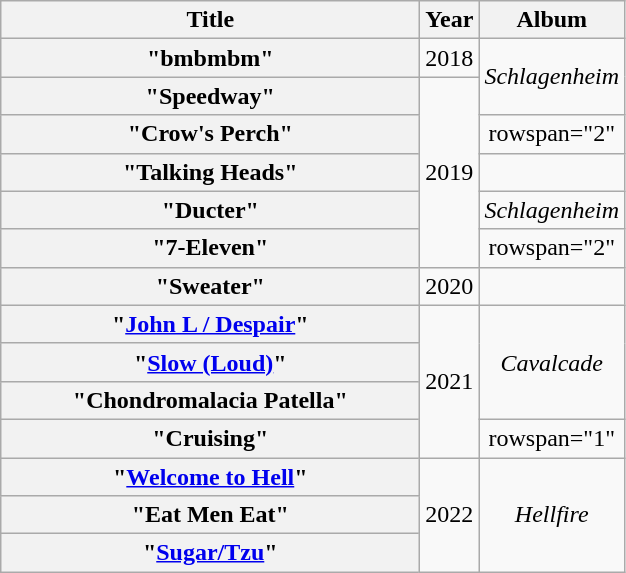<table class="wikitable plainrowheaders" style="text-align:center;">
<tr>
<th scope="col" style="width:17em;">Title</th>
<th scope="col">Year</th>
<th scope="col">Album</th>
</tr>
<tr>
<th scope="row">"bmbmbm"</th>
<td>2018</td>
<td rowspan="2"><em>Schlagenheim</em></td>
</tr>
<tr>
<th scope="row">"Speedway"</th>
<td rowspan="5">2019</td>
</tr>
<tr>
<th scope="row">"Crow's Perch"</th>
<td>rowspan="2" </td>
</tr>
<tr>
<th scope="row">"Talking Heads"</th>
</tr>
<tr>
<th scope="row">"Ducter"</th>
<td rowspan="1"><em>Schlagenheim</em></td>
</tr>
<tr>
<th scope="row">"7-Eleven"</th>
<td>rowspan="2" </td>
</tr>
<tr>
<th scope="row">"Sweater"</th>
<td rowspan="1">2020</td>
</tr>
<tr>
<th scope="row">"<a href='#'>John L / Despair</a>"</th>
<td rowspan="4">2021</td>
<td rowspan="3"><em>Cavalcade</em></td>
</tr>
<tr>
<th scope="row">"<a href='#'>Slow (Loud)</a>"</th>
</tr>
<tr>
<th scope="row">"Chondromalacia Patella"</th>
</tr>
<tr>
<th scope="row">"Cruising"</th>
<td>rowspan="1" </td>
</tr>
<tr>
<th scope="row">"<a href='#'>Welcome to Hell</a>"</th>
<td rowspan="3">2022</td>
<td rowspan="3"><em>Hellfire</em></td>
</tr>
<tr>
<th scope="row">"Eat Men Eat"</th>
</tr>
<tr>
<th scope="row">"<a href='#'>Sugar/Tzu</a>"</th>
</tr>
</table>
